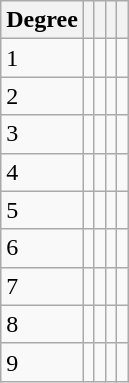<table class="wikitable">
<tr>
<th>Degree</th>
<th></th>
<th></th>
<th></th>
<th></th>
</tr>
<tr>
<td>1</td>
<td></td>
<td></td>
<td></td>
<td></td>
</tr>
<tr>
<td>2</td>
<td></td>
<td></td>
<td></td>
<td></td>
</tr>
<tr>
<td>3</td>
<td></td>
<td></td>
<td></td>
<td></td>
</tr>
<tr>
<td>4</td>
<td></td>
<td></td>
<td></td>
<td></td>
</tr>
<tr>
<td>5</td>
<td></td>
<td></td>
<td></td>
<td></td>
</tr>
<tr>
<td>6</td>
<td></td>
<td></td>
<td></td>
<td></td>
</tr>
<tr>
<td>7</td>
<td></td>
<td></td>
<td></td>
<td></td>
</tr>
<tr>
<td>8</td>
<td></td>
<td></td>
<td></td>
<td></td>
</tr>
<tr>
<td>9</td>
<td></td>
<td></td>
<td></td>
<td></td>
</tr>
</table>
